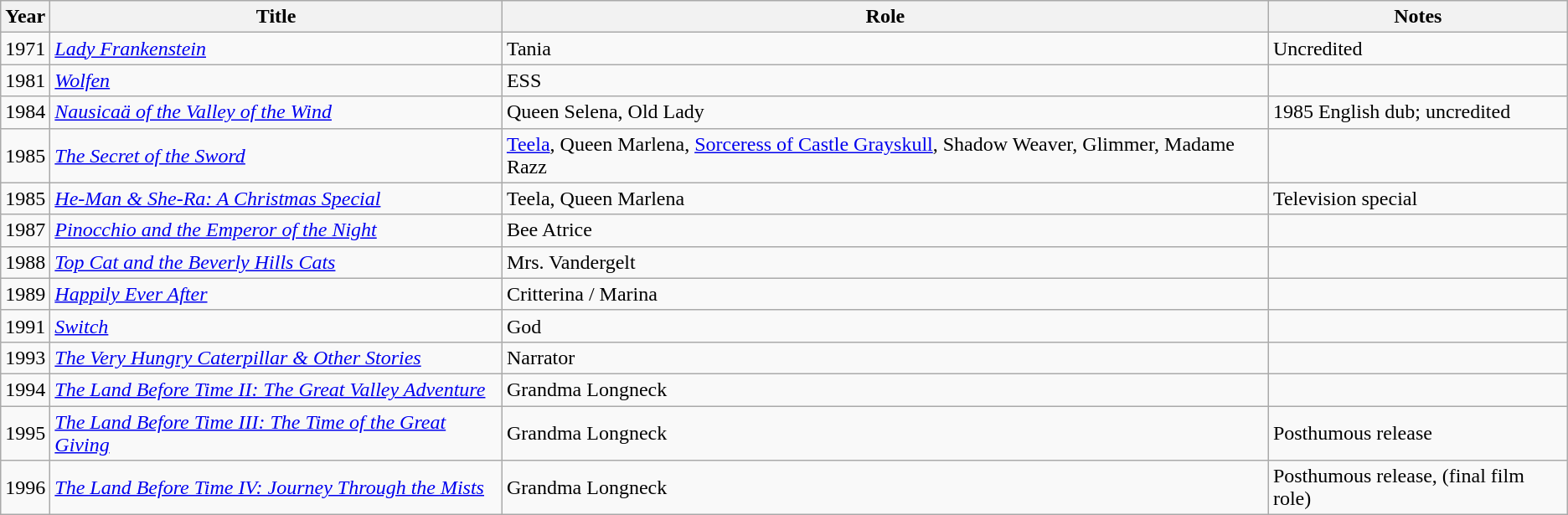<table class="wikitable">
<tr>
<th>Year</th>
<th>Title</th>
<th>Role</th>
<th>Notes</th>
</tr>
<tr>
<td>1971</td>
<td><em><a href='#'>Lady Frankenstein</a></em></td>
<td>Tania</td>
<td>Uncredited</td>
</tr>
<tr>
<td>1981</td>
<td><em><a href='#'>Wolfen</a></em></td>
<td>ESS</td>
<td></td>
</tr>
<tr>
<td>1984</td>
<td><em><a href='#'>Nausicaä of the Valley of the Wind</a></em></td>
<td>Queen Selena, Old Lady</td>
<td>1985 English dub; uncredited</td>
</tr>
<tr>
<td>1985</td>
<td><em><a href='#'>The Secret of the Sword</a></em></td>
<td><a href='#'>Teela</a>, Queen Marlena, <a href='#'>Sorceress of Castle Grayskull</a>, Shadow Weaver, Glimmer, Madame Razz</td>
<td></td>
</tr>
<tr>
<td>1985</td>
<td><em><a href='#'>He-Man & She-Ra: A Christmas Special</a></em></td>
<td>Teela, Queen Marlena</td>
<td>Television special</td>
</tr>
<tr>
<td>1987</td>
<td><em><a href='#'>Pinocchio and the Emperor of the Night</a></em></td>
<td>Bee Atrice</td>
<td></td>
</tr>
<tr>
<td>1988</td>
<td><em><a href='#'>Top Cat and the Beverly Hills Cats</a></em></td>
<td>Mrs. Vandergelt</td>
<td></td>
</tr>
<tr>
<td>1989</td>
<td><em><a href='#'>Happily Ever After</a></em></td>
<td>Critterina / Marina</td>
<td></td>
</tr>
<tr>
<td>1991</td>
<td><em><a href='#'>Switch</a></em></td>
<td>God</td>
<td></td>
</tr>
<tr>
<td>1993</td>
<td><em><a href='#'>The Very Hungry Caterpillar & Other Stories</a></em></td>
<td>Narrator</td>
<td></td>
</tr>
<tr>
<td>1994</td>
<td><em><a href='#'>The Land Before Time II: The Great Valley Adventure</a></em></td>
<td>Grandma Longneck</td>
<td></td>
</tr>
<tr>
<td>1995</td>
<td><em><a href='#'>The Land Before Time III: The Time of the Great Giving</a></em></td>
<td>Grandma Longneck</td>
<td>Posthumous release</td>
</tr>
<tr>
<td>1996</td>
<td><em><a href='#'>The Land Before Time IV: Journey Through the Mists</a></em></td>
<td>Grandma Longneck</td>
<td>Posthumous release, (final film role)</td>
</tr>
</table>
